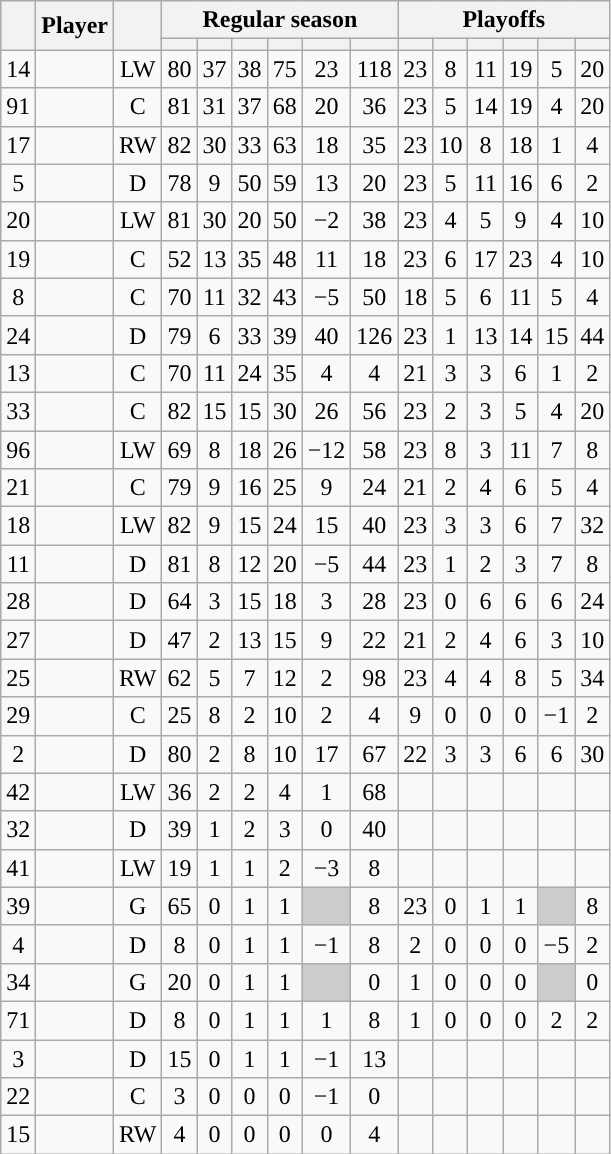<table class="wikitable sortable plainrowheaders" style="text-align:center;">
<tr>
<th scope="col" data-sort-type="number" rowspan="2"></th>
<th scope="col" rowspan="2">Player</th>
<th scope="col" rowspan="2"></th>
<th scope=colgroup colspan=6>Regular season</th>
<th scope=colgroup colspan=6>Playoffs</th>
</tr>
<tr>
<th scope="col" data-sort-type="number"></th>
<th scope="col" data-sort-type="number"></th>
<th scope="col" data-sort-type="number"></th>
<th scope="col" data-sort-type="number"></th>
<th scope="col" data-sort-type="number"></th>
<th scope="col" data-sort-type="number"></th>
<th scope="col" data-sort-type="number"></th>
<th scope="col" data-sort-type="number"></th>
<th scope="col" data-sort-type="number"></th>
<th scope="col" data-sort-type="number"></th>
<th scope="col" data-sort-type="number"></th>
<th scope="col" data-sort-type="number"></th>
</tr>
<tr>
<td scope="row">14</td>
<td align="left"></td>
<td>LW</td>
<td>80</td>
<td>37</td>
<td>38</td>
<td>75</td>
<td>23</td>
<td>118</td>
<td>23</td>
<td>8</td>
<td>11</td>
<td>19</td>
<td>5</td>
<td>20</td>
</tr>
<tr>
<td scope="row">91</td>
<td align="left"></td>
<td>C</td>
<td>81</td>
<td>31</td>
<td>37</td>
<td>68</td>
<td>20</td>
<td>36</td>
<td>23</td>
<td>5</td>
<td>14</td>
<td>19</td>
<td>4</td>
<td>20</td>
</tr>
<tr>
<td scope="row">17</td>
<td align="left"></td>
<td>RW</td>
<td>82</td>
<td>30</td>
<td>33</td>
<td>63</td>
<td>18</td>
<td>35</td>
<td>23</td>
<td>10</td>
<td>8</td>
<td>18</td>
<td>1</td>
<td>4</td>
</tr>
<tr>
<td scope="row">5</td>
<td align="left"></td>
<td>D</td>
<td>78</td>
<td>9</td>
<td>50</td>
<td>59</td>
<td>13</td>
<td>20</td>
<td>23</td>
<td>5</td>
<td>11</td>
<td>16</td>
<td>6</td>
<td>2</td>
</tr>
<tr>
<td scope="row">20</td>
<td align="left"></td>
<td>LW</td>
<td>81</td>
<td>30</td>
<td>20</td>
<td>50</td>
<td>−2</td>
<td>38</td>
<td>23</td>
<td>4</td>
<td>5</td>
<td>9</td>
<td>4</td>
<td>10</td>
</tr>
<tr>
<td scope="row">19</td>
<td align="left"></td>
<td>C</td>
<td>52</td>
<td>13</td>
<td>35</td>
<td>48</td>
<td>11</td>
<td>18</td>
<td>23</td>
<td>6</td>
<td>17</td>
<td>23</td>
<td>4</td>
<td>10</td>
</tr>
<tr>
<td scope="row">8</td>
<td align="left"></td>
<td>C</td>
<td>70</td>
<td>11</td>
<td>32</td>
<td>43</td>
<td>−5</td>
<td>50</td>
<td>18</td>
<td>5</td>
<td>6</td>
<td>11</td>
<td>5</td>
<td>4</td>
</tr>
<tr>
<td scope="row">24</td>
<td align="left"></td>
<td>D</td>
<td>79</td>
<td>6</td>
<td>33</td>
<td>39</td>
<td>40</td>
<td>126</td>
<td>23</td>
<td>1</td>
<td>13</td>
<td>14</td>
<td>15</td>
<td>44</td>
</tr>
<tr>
<td scope="row">13</td>
<td align="left"></td>
<td>C</td>
<td>70</td>
<td>11</td>
<td>24</td>
<td>35</td>
<td>4</td>
<td>4</td>
<td>21</td>
<td>3</td>
<td>3</td>
<td>6</td>
<td>1</td>
<td>2</td>
</tr>
<tr>
<td scope="row">33</td>
<td align="left"></td>
<td>C</td>
<td>82</td>
<td>15</td>
<td>15</td>
<td>30</td>
<td>26</td>
<td>56</td>
<td>23</td>
<td>2</td>
<td>3</td>
<td>5</td>
<td>4</td>
<td>20</td>
</tr>
<tr>
<td scope="row">96</td>
<td align="left"></td>
<td>LW</td>
<td>69</td>
<td>8</td>
<td>18</td>
<td>26</td>
<td>−12</td>
<td>58</td>
<td>23</td>
<td>8</td>
<td>3</td>
<td>11</td>
<td>7</td>
<td>8</td>
</tr>
<tr>
<td scope="row">21</td>
<td align="left"></td>
<td>C</td>
<td>79</td>
<td>9</td>
<td>16</td>
<td>25</td>
<td>9</td>
<td>24</td>
<td>21</td>
<td>2</td>
<td>4</td>
<td>6</td>
<td>5</td>
<td>4</td>
</tr>
<tr>
<td scope="row">18</td>
<td align="left"></td>
<td>LW</td>
<td>82</td>
<td>9</td>
<td>15</td>
<td>24</td>
<td>15</td>
<td>40</td>
<td>23</td>
<td>3</td>
<td>3</td>
<td>6</td>
<td>7</td>
<td>32</td>
</tr>
<tr>
<td scope="row">11</td>
<td align="left"></td>
<td>D</td>
<td>81</td>
<td>8</td>
<td>12</td>
<td>20</td>
<td>−5</td>
<td>44</td>
<td>23</td>
<td>1</td>
<td>2</td>
<td>3</td>
<td>7</td>
<td>8</td>
</tr>
<tr>
<td scope="row">28</td>
<td align="left"></td>
<td>D</td>
<td>64</td>
<td>3</td>
<td>15</td>
<td>18</td>
<td>3</td>
<td>28</td>
<td>23</td>
<td>0</td>
<td>6</td>
<td>6</td>
<td>6</td>
<td>24</td>
</tr>
<tr>
<td scope="row">27</td>
<td align="left"></td>
<td>D</td>
<td>47</td>
<td>2</td>
<td>13</td>
<td>15</td>
<td>9</td>
<td>22</td>
<td>21</td>
<td>2</td>
<td>4</td>
<td>6</td>
<td>3</td>
<td>10</td>
</tr>
<tr>
<td scope="row">25</td>
<td align="left"></td>
<td>RW</td>
<td>62</td>
<td>5</td>
<td>7</td>
<td>12</td>
<td>2</td>
<td>98</td>
<td>23</td>
<td>4</td>
<td>4</td>
<td>8</td>
<td>5</td>
<td>34</td>
</tr>
<tr>
<td scope="row">29</td>
<td align="left"></td>
<td>C</td>
<td>25</td>
<td>8</td>
<td>2</td>
<td>10</td>
<td>2</td>
<td>4</td>
<td>9</td>
<td>0</td>
<td>0</td>
<td>0</td>
<td>−1</td>
<td>2</td>
</tr>
<tr>
<td scope="row">2</td>
<td align="left"></td>
<td>D</td>
<td>80</td>
<td>2</td>
<td>8</td>
<td>10</td>
<td>17</td>
<td>67</td>
<td>22</td>
<td>3</td>
<td>3</td>
<td>6</td>
<td>6</td>
<td>30</td>
</tr>
<tr>
<td scope="row">42</td>
<td align="left"></td>
<td>LW</td>
<td>36</td>
<td>2</td>
<td>2</td>
<td>4</td>
<td>1</td>
<td>68</td>
<td></td>
<td></td>
<td></td>
<td></td>
<td></td>
<td></td>
</tr>
<tr>
<td scope="row">32</td>
<td align="left"></td>
<td>D</td>
<td>39</td>
<td>1</td>
<td>2</td>
<td>3</td>
<td>0</td>
<td>40</td>
<td></td>
<td></td>
<td></td>
<td></td>
<td></td>
<td></td>
</tr>
<tr>
<td scope="row">41</td>
<td align="left"></td>
<td>LW</td>
<td>19</td>
<td>1</td>
<td>1</td>
<td>2</td>
<td>−3</td>
<td>8</td>
<td></td>
<td></td>
<td></td>
<td></td>
<td></td>
<td></td>
</tr>
<tr>
<td scope="row">39</td>
<td align="left"></td>
<td>G</td>
<td>65</td>
<td>0</td>
<td>1</td>
<td>1</td>
<td style="background:#ccc"></td>
<td>8</td>
<td>23</td>
<td>0</td>
<td>1</td>
<td>1</td>
<td style="background:#ccc"></td>
<td>8</td>
</tr>
<tr>
<td scope="row">4</td>
<td align="left"></td>
<td>D</td>
<td>8</td>
<td>0</td>
<td>1</td>
<td>1</td>
<td>−1</td>
<td>8</td>
<td>2</td>
<td>0</td>
<td>0</td>
<td>0</td>
<td>−5</td>
<td>2</td>
</tr>
<tr>
<td scope="row">34</td>
<td align="left"></td>
<td>G</td>
<td>20</td>
<td>0</td>
<td>1</td>
<td>1</td>
<td style="background:#ccc"></td>
<td>0</td>
<td>1</td>
<td>0</td>
<td>0</td>
<td>0</td>
<td style="background:#ccc"></td>
<td>0</td>
</tr>
<tr>
<td scope="row">71</td>
<td align="left"></td>
<td>D</td>
<td>8</td>
<td>0</td>
<td>1</td>
<td>1</td>
<td>1</td>
<td>8</td>
<td>1</td>
<td>0</td>
<td>0</td>
<td>0</td>
<td>2</td>
<td>2</td>
</tr>
<tr>
<td scope="row">3</td>
<td align="left"></td>
<td>D</td>
<td>15</td>
<td>0</td>
<td>1</td>
<td>1</td>
<td>−1</td>
<td>13</td>
<td></td>
<td></td>
<td></td>
<td></td>
<td></td>
<td></td>
</tr>
<tr>
<td scope="row">22</td>
<td align="left"></td>
<td>C</td>
<td>3</td>
<td>0</td>
<td>0</td>
<td>0</td>
<td>−1</td>
<td>0</td>
<td></td>
<td></td>
<td></td>
<td></td>
<td></td>
<td></td>
</tr>
<tr>
<td scope="row">15</td>
<td align="left"></td>
<td>RW</td>
<td>4</td>
<td>0</td>
<td>0</td>
<td>0</td>
<td>0</td>
<td>4</td>
<td></td>
<td></td>
<td></td>
<td></td>
<td></td>
<td></td>
</tr>
</table>
